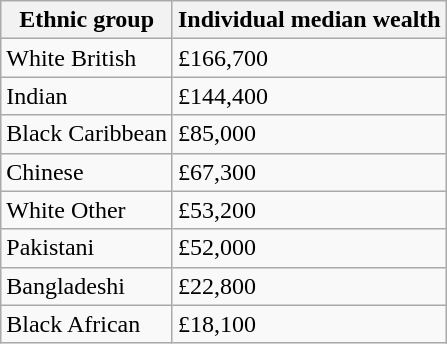<table class="wikitable">
<tr>
<th>Ethnic group</th>
<th>Individual median wealth</th>
</tr>
<tr>
<td>White British</td>
<td>£166,700</td>
</tr>
<tr>
<td>Indian</td>
<td>£144,400</td>
</tr>
<tr>
<td>Black Caribbean</td>
<td>£85,000</td>
</tr>
<tr>
<td>Chinese</td>
<td>£67,300</td>
</tr>
<tr>
<td>White Other</td>
<td>£53,200</td>
</tr>
<tr>
<td>Pakistani</td>
<td>£52,000</td>
</tr>
<tr>
<td>Bangladeshi</td>
<td>£22,800</td>
</tr>
<tr>
<td>Black African</td>
<td>£18,100</td>
</tr>
</table>
